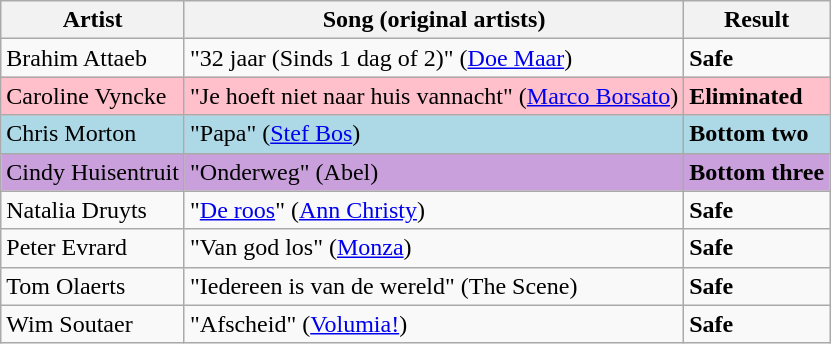<table class=wikitable>
<tr>
<th>Artist</th>
<th>Song (original artists)</th>
<th>Result</th>
</tr>
<tr>
<td>Brahim Attaeb</td>
<td>"32 jaar (Sinds 1 dag of 2)" (<a href='#'>Doe Maar</a>)</td>
<td><strong>Safe</strong></td>
</tr>
<tr style="background:pink;">
<td>Caroline Vyncke</td>
<td>"Je hoeft niet naar huis vannacht" (<a href='#'>Marco Borsato</a>)</td>
<td><strong>Eliminated</strong></td>
</tr>
<tr style="background:lightblue;">
<td>Chris Morton</td>
<td>"Papa" (<a href='#'>Stef Bos</a>)</td>
<td><strong>Bottom two</strong></td>
</tr>
<tr style="background:#C9A0DC">
<td>Cindy Huisentruit</td>
<td>"Onderweg" (Abel)</td>
<td><strong>Bottom three</strong></td>
</tr>
<tr>
<td>Natalia Druyts</td>
<td>"<a href='#'>De roos</a>" (<a href='#'>Ann Christy</a>)</td>
<td><strong>Safe</strong></td>
</tr>
<tr>
<td>Peter Evrard</td>
<td>"Van god los" (<a href='#'>Monza</a>)</td>
<td><strong>Safe</strong></td>
</tr>
<tr>
<td>Tom Olaerts</td>
<td>"Iedereen is van de wereld" (The Scene)</td>
<td><strong>Safe</strong></td>
</tr>
<tr>
<td>Wim Soutaer</td>
<td>"Afscheid" (<a href='#'>Volumia!</a>)</td>
<td><strong>Safe</strong></td>
</tr>
</table>
